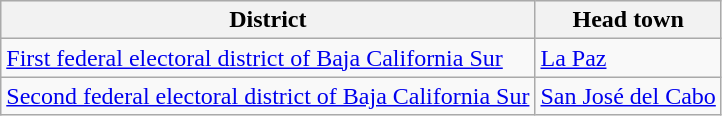<table class="wikitable" border="1">
<tr style="background:#efefef;">
<th><strong>District</strong></th>
<th><strong>Head town</strong></th>
</tr>
<tr>
<td><a href='#'>First federal electoral district of Baja California Sur</a></td>
<td><a href='#'>La Paz</a></td>
</tr>
<tr>
<td><a href='#'>Second federal electoral district of Baja California Sur</a></td>
<td><a href='#'>San José del Cabo</a></td>
</tr>
</table>
